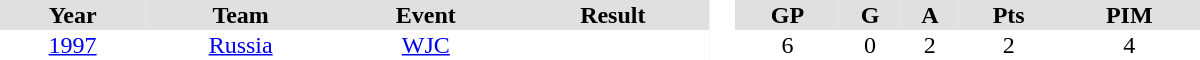<table border="0" cellpadding="1" cellspacing="0" style="text-align:center; width:50em">
<tr ALIGN="center" bgcolor="#e0e0e0">
<th>Year</th>
<th>Team</th>
<th>Event</th>
<th>Result</th>
<th rowspan="99" bgcolor="#ffffff"> </th>
<th>GP</th>
<th>G</th>
<th>A</th>
<th>Pts</th>
<th>PIM</th>
</tr>
<tr>
<td><a href='#'>1997</a></td>
<td><a href='#'>Russia</a></td>
<td><a href='#'>WJC</a></td>
<td></td>
<td>6</td>
<td>0</td>
<td>2</td>
<td>2</td>
<td>4</td>
</tr>
</table>
